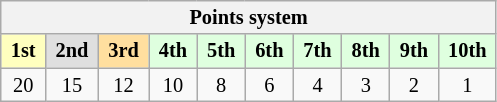<table class="wikitable" style="font-size: 85%; text-align: center">
<tr>
<th colspan=19>Points system</th>
</tr>
<tr>
<td style="background:#ffffbf;"> <strong>1st</strong> </td>
<td style="background:#dfdfdf;"> <strong>2nd</strong> </td>
<td style="background:#ffdf9f;"> <strong>3rd</strong> </td>
<td style="background:#dfffdf;"> <strong>4th</strong> </td>
<td style="background:#dfffdf;"> <strong>5th</strong> </td>
<td style="background:#dfffdf;"> <strong>6th</strong> </td>
<td style="background:#dfffdf;"> <strong>7th</strong> </td>
<td style="background:#dfffdf;"> <strong>8th</strong> </td>
<td style="background:#dfffdf;"> <strong>9th</strong> </td>
<td style="background:#dfffdf;"> <strong>10th</strong> </td>
</tr>
<tr>
<td>20</td>
<td>15</td>
<td>12</td>
<td>10</td>
<td>8</td>
<td>6</td>
<td>4</td>
<td>3</td>
<td>2</td>
<td>1</td>
</tr>
</table>
